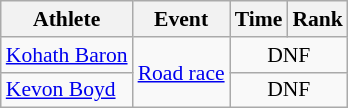<table class=wikitable style="font-size:90%;">
<tr>
<th>Athlete</th>
<th>Event</th>
<th>Time</th>
<th>Rank</th>
</tr>
<tr align=center>
<td align=left><a href='#'>Kohath Baron</a></td>
<td align=left rowspan=2><a href='#'>Road race</a></td>
<td colspan=2>DNF</td>
</tr>
<tr align=center>
<td align=left><a href='#'>Kevon Boyd</a></td>
<td colspan=2>DNF</td>
</tr>
</table>
